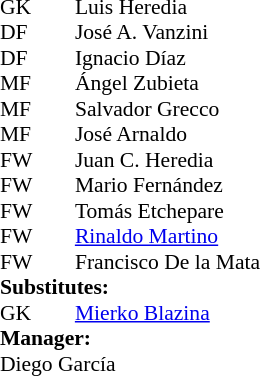<table style="font-size: 90%" cellspacing="0" cellpadding="0" align=center>
<tr>
<th width=25></th>
<th width=25></th>
</tr>
<tr>
<td>GK</td>
<td></td>
<td> Luis Heredia</td>
<td></td>
<td></td>
</tr>
<tr>
<td>DF</td>
<td></td>
<td> José A. Vanzini</td>
</tr>
<tr>
<td>DF</td>
<td></td>
<td> Ignacio Díaz</td>
</tr>
<tr>
<td>MF</td>
<td></td>
<td> Ángel Zubieta</td>
</tr>
<tr>
<td>MF</td>
<td></td>
<td> Salvador Grecco</td>
</tr>
<tr>
<td>MF</td>
<td></td>
<td> José Arnaldo</td>
</tr>
<tr>
<td>FW</td>
<td></td>
<td> Juan C. Heredia</td>
</tr>
<tr>
<td>FW</td>
<td></td>
<td> Mario Fernández</td>
</tr>
<tr>
<td>FW</td>
<td></td>
<td> Tomás Etchepare</td>
</tr>
<tr>
<td>FW</td>
<td></td>
<td> <a href='#'>Rinaldo Martino</a></td>
</tr>
<tr>
<td>FW</td>
<td></td>
<td> Francisco De la Mata</td>
</tr>
<tr>
<td colspan=3><strong>Substitutes:</strong></td>
</tr>
<tr>
<td>GK</td>
<td></td>
<td> <a href='#'>Mierko Blazina</a></td>
<td></td>
<td></td>
</tr>
<tr>
<td colspan=3><strong>Manager:</strong></td>
</tr>
<tr>
<td colspan=4> Diego García</td>
</tr>
</table>
